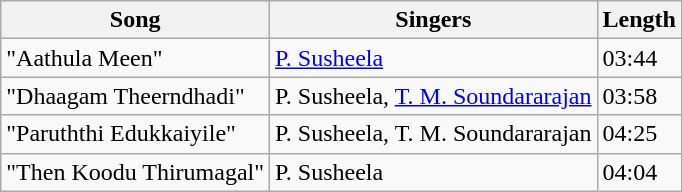<table class="wikitable">
<tr>
<th>Song</th>
<th>Singers</th>
<th>Length</th>
</tr>
<tr>
<td>"Aathula Meen"</td>
<td><a href='#'>P. Susheela</a></td>
<td>03:44</td>
</tr>
<tr>
<td>"Dhaagam Theerndhadi"</td>
<td>P. Susheela, <a href='#'>T. M. Soundararajan</a></td>
<td>03:58</td>
</tr>
<tr>
<td>"Paruththi Edukkaiyile"</td>
<td>P. Susheela, T. M. Soundararajan</td>
<td>04:25</td>
</tr>
<tr>
<td>"Then Koodu Thirumagal"</td>
<td>P. Susheela</td>
<td>04:04</td>
</tr>
</table>
